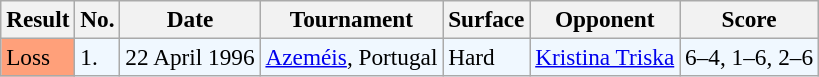<table class="sortable wikitable" style=font-size:97%>
<tr>
<th>Result</th>
<th>No.</th>
<th>Date</th>
<th>Tournament</th>
<th>Surface</th>
<th>Opponent</th>
<th>Score</th>
</tr>
<tr style="background:#f0f8ff;">
<td style="background:#ffa07a;">Loss</td>
<td>1.</td>
<td>22 April 1996</td>
<td><a href='#'>Azeméis</a>, Portugal</td>
<td>Hard</td>
<td> <a href='#'>Kristina Triska</a></td>
<td>6–4, 1–6, 2–6</td>
</tr>
</table>
